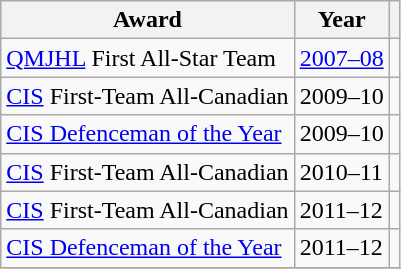<table class="wikitable">
<tr>
<th>Award</th>
<th>Year</th>
<th></th>
</tr>
<tr>
<td><a href='#'>QMJHL</a> First All-Star Team</td>
<td><a href='#'>2007–08</a></td>
<td></td>
</tr>
<tr>
<td><a href='#'>CIS</a> First-Team All-Canadian</td>
<td>2009–10</td>
<td></td>
</tr>
<tr>
<td><a href='#'>CIS Defenceman of the Year</a></td>
<td>2009–10</td>
<td></td>
</tr>
<tr>
<td><a href='#'>CIS</a> First-Team All-Canadian</td>
<td>2010–11</td>
<td></td>
</tr>
<tr>
<td><a href='#'>CIS</a> First-Team All-Canadian</td>
<td>2011–12</td>
<td></td>
</tr>
<tr>
<td><a href='#'>CIS Defenceman of the Year</a></td>
<td>2011–12</td>
<td></td>
</tr>
<tr>
</tr>
</table>
